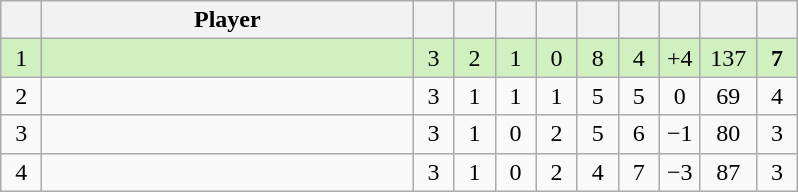<table class="wikitable" style="text-align:center; margin: 1em auto 1em auto, align:left">
<tr>
<th width=20></th>
<th width=240>Player</th>
<th width=20></th>
<th width=20></th>
<th width=20></th>
<th width=20></th>
<th width=20></th>
<th width=20></th>
<th width=20></th>
<th width=30></th>
<th width=20></th>
</tr>
<tr style="background:#D0F0C0;">
<td>1</td>
<td align=left></td>
<td>3</td>
<td>2</td>
<td>1</td>
<td>0</td>
<td>8</td>
<td>4</td>
<td>+4</td>
<td>137</td>
<td><strong>7</strong></td>
</tr>
<tr style=>
<td>2</td>
<td align=left></td>
<td>3</td>
<td>1</td>
<td>1</td>
<td>1</td>
<td>5</td>
<td>5</td>
<td>0</td>
<td>69</td>
<td>4</td>
</tr>
<tr style=>
<td>3</td>
<td align=left></td>
<td>3</td>
<td>1</td>
<td>0</td>
<td>2</td>
<td>5</td>
<td>6</td>
<td>−1</td>
<td>80</td>
<td>3</td>
</tr>
<tr style=>
<td>4</td>
<td align=left></td>
<td>3</td>
<td>1</td>
<td>0</td>
<td>2</td>
<td>4</td>
<td>7</td>
<td>−3</td>
<td>87</td>
<td>3</td>
</tr>
</table>
